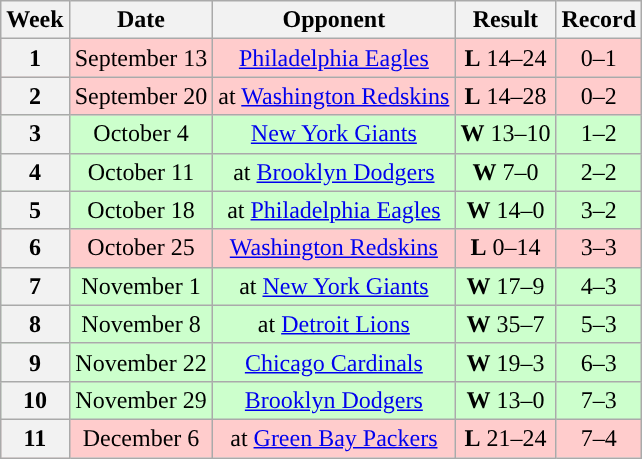<table class="wikitable" style="text-align:center">
<tr>
<th>Week</th>
<th>Date</th>
<th>Opponent</th>
<th>Result</th>
<th>Record</th>
</tr>
<tr style="background:#fcc">
<th>1</th>
<td>September 13</td>
<td><a href='#'>Philadelphia Eagles</a></td>
<td><strong>L</strong> 14–24</td>
<td>0–1</td>
</tr>
<tr style="background:#fcc">
<th>2</th>
<td>September 20</td>
<td>at <a href='#'>Washington Redskins</a></td>
<td><strong>L</strong> 14–28</td>
<td>0–2</td>
</tr>
<tr style="background:#cfc">
<th>3</th>
<td>October 4</td>
<td><a href='#'>New York Giants</a></td>
<td><strong>W</strong> 13–10</td>
<td>1–2</td>
</tr>
<tr style="background:#cfc">
<th>4</th>
<td>October 11</td>
<td>at <a href='#'>Brooklyn Dodgers</a></td>
<td><strong>W</strong> 7–0</td>
<td>2–2</td>
</tr>
<tr style="background:#cfc">
<th>5</th>
<td>October 18</td>
<td>at <a href='#'>Philadelphia Eagles</a></td>
<td><strong>W</strong> 14–0</td>
<td>3–2</td>
</tr>
<tr style="background:#fcc">
<th>6</th>
<td>October 25</td>
<td><a href='#'>Washington Redskins</a></td>
<td><strong>L</strong> 0–14</td>
<td>3–3</td>
</tr>
<tr style="background:#cfc">
<th>7</th>
<td>November 1</td>
<td>at <a href='#'>New York Giants</a></td>
<td><strong>W</strong> 17–9</td>
<td>4–3</td>
</tr>
<tr style="background:#cfc">
<th>8</th>
<td>November 8</td>
<td>at <a href='#'>Detroit Lions</a></td>
<td><strong>W</strong> 35–7</td>
<td>5–3</td>
</tr>
<tr style="background:#cfc">
<th>9</th>
<td>November 22</td>
<td><a href='#'>Chicago Cardinals</a></td>
<td><strong>W</strong> 19–3</td>
<td>6–3</td>
</tr>
<tr style="background:#cfc">
<th>10</th>
<td>November 29</td>
<td><a href='#'>Brooklyn Dodgers</a></td>
<td><strong>W</strong> 13–0</td>
<td>7–3</td>
</tr>
<tr style="background:#fcc">
<th>11</th>
<td>December 6</td>
<td>at <a href='#'>Green Bay Packers</a></td>
<td><strong>L</strong> 21–24</td>
<td>7–4</td>
</tr>
</table>
